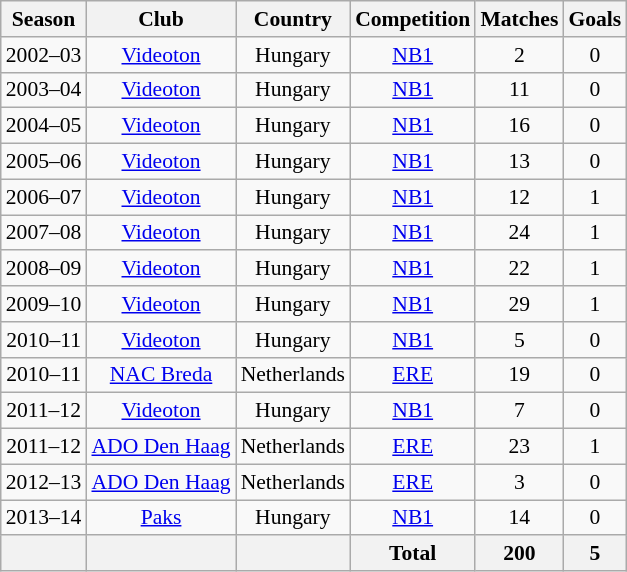<table class="wikitable" style="font-size:90%; text-align: center;">
<tr>
<th>Season</th>
<th>Club</th>
<th>Country</th>
<th>Competition</th>
<th>Matches</th>
<th>Goals</th>
</tr>
<tr>
<td>2002–03</td>
<td><a href='#'>Videoton</a></td>
<td>Hungary</td>
<td><a href='#'>NB1</a></td>
<td>2</td>
<td>0</td>
</tr>
<tr>
<td>2003–04</td>
<td><a href='#'>Videoton</a></td>
<td>Hungary</td>
<td><a href='#'>NB1</a></td>
<td>11</td>
<td>0</td>
</tr>
<tr>
<td>2004–05</td>
<td><a href='#'>Videoton</a></td>
<td>Hungary</td>
<td><a href='#'>NB1</a></td>
<td>16</td>
<td>0</td>
</tr>
<tr>
<td>2005–06</td>
<td><a href='#'>Videoton</a></td>
<td>Hungary</td>
<td><a href='#'>NB1</a></td>
<td>13</td>
<td>0</td>
</tr>
<tr>
<td>2006–07</td>
<td><a href='#'>Videoton</a></td>
<td>Hungary</td>
<td><a href='#'>NB1</a></td>
<td>12</td>
<td>1</td>
</tr>
<tr>
<td>2007–08</td>
<td><a href='#'>Videoton</a></td>
<td>Hungary</td>
<td><a href='#'>NB1</a></td>
<td>24</td>
<td>1</td>
</tr>
<tr>
<td>2008–09</td>
<td><a href='#'>Videoton</a></td>
<td>Hungary</td>
<td><a href='#'>NB1</a></td>
<td>22</td>
<td>1</td>
</tr>
<tr>
<td>2009–10</td>
<td><a href='#'>Videoton</a></td>
<td>Hungary</td>
<td><a href='#'>NB1</a></td>
<td>29</td>
<td>1</td>
</tr>
<tr>
<td>2010–11</td>
<td><a href='#'>Videoton</a></td>
<td>Hungary</td>
<td><a href='#'>NB1</a></td>
<td>5</td>
<td>0</td>
</tr>
<tr>
<td>2010–11</td>
<td><a href='#'>NAC Breda</a></td>
<td>Netherlands</td>
<td><a href='#'>ERE</a></td>
<td>19</td>
<td>0</td>
</tr>
<tr>
<td>2011–12</td>
<td><a href='#'>Videoton</a></td>
<td>Hungary</td>
<td><a href='#'>NB1</a></td>
<td>7</td>
<td>0</td>
</tr>
<tr>
<td>2011–12</td>
<td><a href='#'>ADO Den Haag</a></td>
<td>Netherlands</td>
<td><a href='#'>ERE</a></td>
<td>23</td>
<td>1</td>
</tr>
<tr>
<td>2012–13</td>
<td><a href='#'>ADO Den Haag</a></td>
<td>Netherlands</td>
<td><a href='#'>ERE</a></td>
<td>3</td>
<td>0</td>
</tr>
<tr>
<td>2013–14</td>
<td><a href='#'>Paks</a></td>
<td>Hungary</td>
<td><a href='#'>NB1</a></td>
<td>14</td>
<td>0</td>
</tr>
<tr>
<th></th>
<th></th>
<th></th>
<th>Total</th>
<th>200</th>
<th>5</th>
</tr>
</table>
